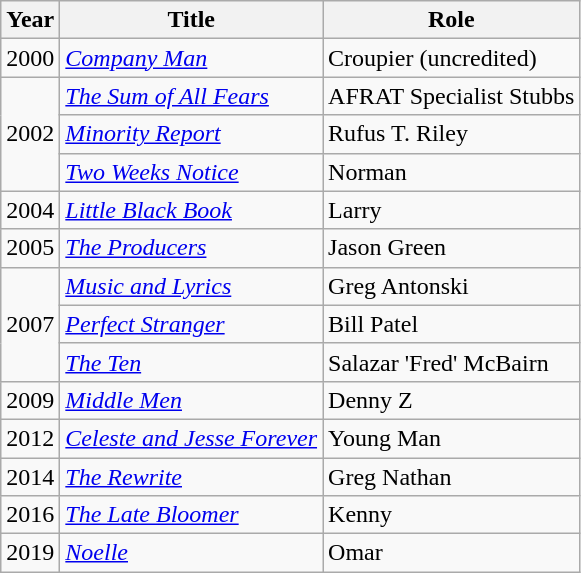<table class="wikitable">
<tr>
<th>Year</th>
<th>Title</th>
<th>Role</th>
</tr>
<tr>
<td>2000</td>
<td><em><a href='#'>Company Man</a></em></td>
<td>Croupier (uncredited)</td>
</tr>
<tr>
<td rowspan=3>2002</td>
<td><em><a href='#'>The Sum of All Fears</a></em></td>
<td>AFRAT Specialist Stubbs</td>
</tr>
<tr>
<td><em><a href='#'>Minority Report</a></em></td>
<td>Rufus T. Riley</td>
</tr>
<tr>
<td><em><a href='#'>Two Weeks Notice</a></em></td>
<td>Norman</td>
</tr>
<tr>
<td>2004</td>
<td><em><a href='#'>Little Black Book</a></em></td>
<td>Larry</td>
</tr>
<tr>
<td>2005</td>
<td><em><a href='#'>The Producers</a></em></td>
<td>Jason Green</td>
</tr>
<tr>
<td rowspan=3>2007</td>
<td><em><a href='#'>Music and Lyrics</a></em></td>
<td>Greg Antonski</td>
</tr>
<tr>
<td><em><a href='#'>Perfect Stranger</a></em></td>
<td>Bill Patel</td>
</tr>
<tr>
<td><em><a href='#'>The Ten</a></em></td>
<td>Salazar 'Fred' McBairn</td>
</tr>
<tr>
<td>2009</td>
<td><em><a href='#'>Middle Men</a></em></td>
<td>Denny Z</td>
</tr>
<tr>
<td>2012</td>
<td><em><a href='#'>Celeste and Jesse Forever</a></em></td>
<td>Young Man</td>
</tr>
<tr>
<td>2014</td>
<td><em><a href='#'>The Rewrite</a></em></td>
<td>Greg Nathan</td>
</tr>
<tr>
<td>2016</td>
<td><em><a href='#'>The Late Bloomer</a></em></td>
<td>Kenny</td>
</tr>
<tr>
<td>2019</td>
<td><em><a href='#'>Noelle</a></em></td>
<td>Omar</td>
</tr>
</table>
